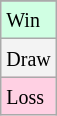<table class="wikitable">
<tr>
</tr>
<tr bgcolor = "#d0ffe3">
<td><small>Win</small></td>
</tr>
<tr bgcolor = "#f3f3f3">
<td><small>Draw</small></td>
</tr>
<tr bgcolor = "#ffd0e3">
<td><small>Loss</small></td>
</tr>
</table>
